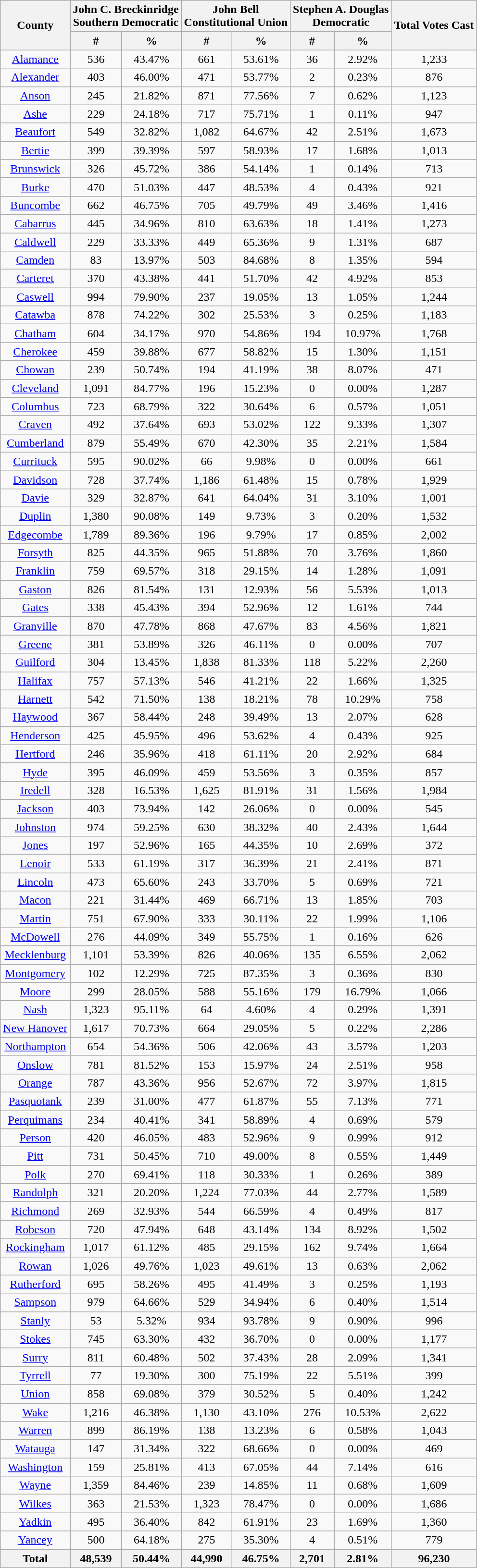<table class="wikitable sortable">
<tr>
<th rowspan="2">County</th>
<th colspan="2">John C. Breckinridge<br>Southern Democratic</th>
<th colspan="2">John Bell<br>Constitutional Union</th>
<th colspan="2">Stephen A. Douglas<br>Democratic</th>
<th rowspan="2">Total Votes Cast</th>
</tr>
<tr style="text-align:center;">
<th>#</th>
<th>%</th>
<th>#</th>
<th>%</th>
<th>#</th>
<th>%</th>
</tr>
<tr style="text-align:center;">
<td><a href='#'>Alamance</a></td>
<td>536</td>
<td>43.47%</td>
<td>661</td>
<td>53.61%</td>
<td>36</td>
<td>2.92%</td>
<td>1,233</td>
</tr>
<tr style="text-align:center;">
<td><a href='#'>Alexander</a></td>
<td>403</td>
<td>46.00%</td>
<td>471</td>
<td>53.77%</td>
<td>2</td>
<td>0.23%</td>
<td>876</td>
</tr>
<tr style="text-align:center;">
<td><a href='#'>Anson</a></td>
<td>245</td>
<td>21.82%</td>
<td>871</td>
<td>77.56%</td>
<td>7</td>
<td>0.62%</td>
<td>1,123</td>
</tr>
<tr style="text-align:center;">
<td><a href='#'>Ashe</a></td>
<td>229</td>
<td>24.18%</td>
<td>717</td>
<td>75.71%</td>
<td>1</td>
<td>0.11%</td>
<td>947</td>
</tr>
<tr style="text-align:center;">
<td><a href='#'>Beaufort</a></td>
<td>549</td>
<td>32.82%</td>
<td>1,082</td>
<td>64.67%</td>
<td>42</td>
<td>2.51%</td>
<td>1,673</td>
</tr>
<tr style="text-align:center;">
<td><a href='#'>Bertie</a></td>
<td>399</td>
<td>39.39%</td>
<td>597</td>
<td>58.93%</td>
<td>17</td>
<td>1.68%</td>
<td>1,013</td>
</tr>
<tr style="text-align:center;">
<td><a href='#'>Brunswick</a></td>
<td>326</td>
<td>45.72%</td>
<td>386</td>
<td>54.14%</td>
<td>1</td>
<td>0.14%</td>
<td>713</td>
</tr>
<tr style="text-align:center;">
<td><a href='#'>Burke</a></td>
<td>470</td>
<td>51.03%</td>
<td>447</td>
<td>48.53%</td>
<td>4</td>
<td>0.43%</td>
<td>921</td>
</tr>
<tr style="text-align:center;">
<td><a href='#'>Buncombe</a></td>
<td>662</td>
<td>46.75%</td>
<td>705</td>
<td>49.79%</td>
<td>49</td>
<td>3.46%</td>
<td>1,416</td>
</tr>
<tr style="text-align:center;">
<td><a href='#'>Cabarrus</a></td>
<td>445</td>
<td>34.96%</td>
<td>810</td>
<td>63.63%</td>
<td>18</td>
<td>1.41%</td>
<td>1,273</td>
</tr>
<tr style="text-align:center;">
<td><a href='#'>Caldwell</a></td>
<td>229</td>
<td>33.33%</td>
<td>449</td>
<td>65.36%</td>
<td>9</td>
<td>1.31%</td>
<td>687</td>
</tr>
<tr style="text-align:center;">
<td><a href='#'>Camden</a></td>
<td>83</td>
<td>13.97%</td>
<td>503</td>
<td>84.68%</td>
<td>8</td>
<td>1.35%</td>
<td>594</td>
</tr>
<tr style="text-align:center;">
<td><a href='#'>Carteret</a></td>
<td>370</td>
<td>43.38%</td>
<td>441</td>
<td>51.70%</td>
<td>42</td>
<td>4.92%</td>
<td>853</td>
</tr>
<tr style="text-align:center;">
<td><a href='#'>Caswell</a></td>
<td>994</td>
<td>79.90%</td>
<td>237</td>
<td>19.05%</td>
<td>13</td>
<td>1.05%</td>
<td>1,244</td>
</tr>
<tr style="text-align:center;">
<td><a href='#'>Catawba</a></td>
<td>878</td>
<td>74.22%</td>
<td>302</td>
<td>25.53%</td>
<td>3</td>
<td>0.25%</td>
<td>1,183</td>
</tr>
<tr style="text-align:center;">
<td><a href='#'>Chatham</a></td>
<td>604</td>
<td>34.17%</td>
<td>970</td>
<td>54.86%</td>
<td>194</td>
<td>10.97%</td>
<td>1,768</td>
</tr>
<tr style="text-align:center;">
<td><a href='#'>Cherokee</a></td>
<td>459</td>
<td>39.88%</td>
<td>677</td>
<td>58.82%</td>
<td>15</td>
<td>1.30%</td>
<td>1,151</td>
</tr>
<tr style="text-align:center;">
<td><a href='#'>Chowan</a></td>
<td>239</td>
<td>50.74%</td>
<td>194</td>
<td>41.19%</td>
<td>38</td>
<td>8.07%</td>
<td>471</td>
</tr>
<tr style="text-align:center;">
<td><a href='#'>Cleveland</a></td>
<td>1,091</td>
<td>84.77%</td>
<td>196</td>
<td>15.23%</td>
<td>0</td>
<td>0.00%</td>
<td>1,287</td>
</tr>
<tr style="text-align:center;">
<td><a href='#'>Columbus</a></td>
<td>723</td>
<td>68.79%</td>
<td>322</td>
<td>30.64%</td>
<td>6</td>
<td>0.57%</td>
<td>1,051</td>
</tr>
<tr style="text-align:center;">
<td><a href='#'>Craven</a></td>
<td>492</td>
<td>37.64%</td>
<td>693</td>
<td>53.02%</td>
<td>122</td>
<td>9.33%</td>
<td>1,307</td>
</tr>
<tr style="text-align:center;">
<td><a href='#'>Cumberland</a></td>
<td>879</td>
<td>55.49%</td>
<td>670</td>
<td>42.30%</td>
<td>35</td>
<td>2.21%</td>
<td>1,584</td>
</tr>
<tr style="text-align:center;">
<td><a href='#'>Currituck</a></td>
<td>595</td>
<td>90.02%</td>
<td>66</td>
<td>9.98%</td>
<td>0</td>
<td>0.00%</td>
<td>661</td>
</tr>
<tr style="text-align:center;">
<td><a href='#'>Davidson</a></td>
<td>728</td>
<td>37.74%</td>
<td>1,186</td>
<td>61.48%</td>
<td>15</td>
<td>0.78%</td>
<td>1,929</td>
</tr>
<tr style="text-align:center;">
<td><a href='#'>Davie</a></td>
<td>329</td>
<td>32.87%</td>
<td>641</td>
<td>64.04%</td>
<td>31</td>
<td>3.10%</td>
<td>1,001</td>
</tr>
<tr style="text-align:center;">
<td><a href='#'>Duplin</a></td>
<td>1,380</td>
<td>90.08%</td>
<td>149</td>
<td>9.73%</td>
<td>3</td>
<td>0.20%</td>
<td>1,532</td>
</tr>
<tr style="text-align:center;">
<td><a href='#'>Edgecombe</a></td>
<td>1,789</td>
<td>89.36%</td>
<td>196</td>
<td>9.79%</td>
<td>17</td>
<td>0.85%</td>
<td>2,002</td>
</tr>
<tr style="text-align:center;">
<td><a href='#'>Forsyth</a></td>
<td>825</td>
<td>44.35%</td>
<td>965</td>
<td>51.88%</td>
<td>70</td>
<td>3.76%</td>
<td>1,860</td>
</tr>
<tr style="text-align:center;">
<td><a href='#'>Franklin</a></td>
<td>759</td>
<td>69.57%</td>
<td>318</td>
<td>29.15%</td>
<td>14</td>
<td>1.28%</td>
<td>1,091</td>
</tr>
<tr style="text-align:center;">
<td><a href='#'>Gaston</a></td>
<td>826</td>
<td>81.54%</td>
<td>131</td>
<td>12.93%</td>
<td>56</td>
<td>5.53%</td>
<td>1,013</td>
</tr>
<tr style="text-align:center;">
<td><a href='#'>Gates</a></td>
<td>338</td>
<td>45.43%</td>
<td>394</td>
<td>52.96%</td>
<td>12</td>
<td>1.61%</td>
<td>744</td>
</tr>
<tr style="text-align:center;">
<td><a href='#'>Granville</a></td>
<td>870</td>
<td>47.78%</td>
<td>868</td>
<td>47.67%</td>
<td>83</td>
<td>4.56%</td>
<td>1,821</td>
</tr>
<tr style="text-align:center;">
<td><a href='#'>Greene</a></td>
<td>381</td>
<td>53.89%</td>
<td>326</td>
<td>46.11%</td>
<td>0</td>
<td>0.00%</td>
<td>707</td>
</tr>
<tr style="text-align:center;">
<td><a href='#'>Guilford</a></td>
<td>304</td>
<td>13.45%</td>
<td>1,838</td>
<td>81.33%</td>
<td>118</td>
<td>5.22%</td>
<td>2,260</td>
</tr>
<tr style="text-align:center;">
<td><a href='#'>Halifax</a></td>
<td>757</td>
<td>57.13%</td>
<td>546</td>
<td>41.21%</td>
<td>22</td>
<td>1.66%</td>
<td>1,325</td>
</tr>
<tr style="text-align:center;">
<td><a href='#'>Harnett</a></td>
<td>542</td>
<td>71.50%</td>
<td>138</td>
<td>18.21%</td>
<td>78</td>
<td>10.29%</td>
<td>758</td>
</tr>
<tr style="text-align:center;">
<td><a href='#'>Haywood</a></td>
<td>367</td>
<td>58.44%</td>
<td>248</td>
<td>39.49%</td>
<td>13</td>
<td>2.07%</td>
<td>628</td>
</tr>
<tr style="text-align:center;">
<td><a href='#'>Henderson</a></td>
<td>425</td>
<td>45.95%</td>
<td>496</td>
<td>53.62%</td>
<td>4</td>
<td>0.43%</td>
<td>925</td>
</tr>
<tr style="text-align:center;">
<td><a href='#'>Hertford</a></td>
<td>246</td>
<td>35.96%</td>
<td>418</td>
<td>61.11%</td>
<td>20</td>
<td>2.92%</td>
<td>684</td>
</tr>
<tr style="text-align:center;">
<td><a href='#'>Hyde</a></td>
<td>395</td>
<td>46.09%</td>
<td>459</td>
<td>53.56%</td>
<td>3</td>
<td>0.35%</td>
<td>857</td>
</tr>
<tr style="text-align:center;">
<td><a href='#'>Iredell</a></td>
<td>328</td>
<td>16.53%</td>
<td>1,625</td>
<td>81.91%</td>
<td>31</td>
<td>1.56%</td>
<td>1,984</td>
</tr>
<tr style="text-align:center;">
<td><a href='#'>Jackson</a></td>
<td>403</td>
<td>73.94%</td>
<td>142</td>
<td>26.06%</td>
<td>0</td>
<td>0.00%</td>
<td>545</td>
</tr>
<tr style="text-align:center;">
<td><a href='#'>Johnston</a></td>
<td>974</td>
<td>59.25%</td>
<td>630</td>
<td>38.32%</td>
<td>40</td>
<td>2.43%</td>
<td>1,644</td>
</tr>
<tr style="text-align:center;">
<td><a href='#'>Jones</a></td>
<td>197</td>
<td>52.96%</td>
<td>165</td>
<td>44.35%</td>
<td>10</td>
<td>2.69%</td>
<td>372</td>
</tr>
<tr style="text-align:center;">
<td><a href='#'>Lenoir</a></td>
<td>533</td>
<td>61.19%</td>
<td>317</td>
<td>36.39%</td>
<td>21</td>
<td>2.41%</td>
<td>871</td>
</tr>
<tr style="text-align:center;">
<td><a href='#'>Lincoln</a></td>
<td>473</td>
<td>65.60%</td>
<td>243</td>
<td>33.70%</td>
<td>5</td>
<td>0.69%</td>
<td>721</td>
</tr>
<tr style="text-align:center;">
<td><a href='#'>Macon</a></td>
<td>221</td>
<td>31.44%</td>
<td>469</td>
<td>66.71%</td>
<td>13</td>
<td>1.85%</td>
<td>703</td>
</tr>
<tr style="text-align:center;">
<td><a href='#'>Martin</a></td>
<td>751</td>
<td>67.90%</td>
<td>333</td>
<td>30.11%</td>
<td>22</td>
<td>1.99%</td>
<td>1,106</td>
</tr>
<tr style="text-align:center;">
<td><a href='#'>McDowell</a></td>
<td>276</td>
<td>44.09%</td>
<td>349</td>
<td>55.75%</td>
<td>1</td>
<td>0.16%</td>
<td>626</td>
</tr>
<tr style="text-align:center;">
<td><a href='#'>Mecklenburg</a></td>
<td>1,101</td>
<td>53.39%</td>
<td>826</td>
<td>40.06%</td>
<td>135</td>
<td>6.55%</td>
<td>2,062</td>
</tr>
<tr style="text-align:center;">
<td><a href='#'>Montgomery</a></td>
<td>102</td>
<td>12.29%</td>
<td>725</td>
<td>87.35%</td>
<td>3</td>
<td>0.36%</td>
<td>830</td>
</tr>
<tr style="text-align:center;">
<td><a href='#'>Moore</a></td>
<td>299</td>
<td>28.05%</td>
<td>588</td>
<td>55.16%</td>
<td>179</td>
<td>16.79%</td>
<td>1,066</td>
</tr>
<tr style="text-align:center;">
<td><a href='#'>Nash</a></td>
<td>1,323</td>
<td>95.11%</td>
<td>64</td>
<td>4.60%</td>
<td>4</td>
<td>0.29%</td>
<td>1,391</td>
</tr>
<tr style="text-align:center;">
<td><a href='#'>New Hanover</a></td>
<td>1,617</td>
<td>70.73%</td>
<td>664</td>
<td>29.05%</td>
<td>5</td>
<td>0.22%</td>
<td>2,286</td>
</tr>
<tr style="text-align:center;">
<td><a href='#'>Northampton</a></td>
<td>654</td>
<td>54.36%</td>
<td>506</td>
<td>42.06%</td>
<td>43</td>
<td>3.57%</td>
<td>1,203</td>
</tr>
<tr style="text-align:center;">
<td><a href='#'>Onslow</a></td>
<td>781</td>
<td>81.52%</td>
<td>153</td>
<td>15.97%</td>
<td>24</td>
<td>2.51%</td>
<td>958</td>
</tr>
<tr style="text-align:center;">
<td><a href='#'>Orange</a></td>
<td>787</td>
<td>43.36%</td>
<td>956</td>
<td>52.67%</td>
<td>72</td>
<td>3.97%</td>
<td>1,815</td>
</tr>
<tr style="text-align:center;">
<td><a href='#'>Pasquotank</a></td>
<td>239</td>
<td>31.00%</td>
<td>477</td>
<td>61.87%</td>
<td>55</td>
<td>7.13%</td>
<td>771</td>
</tr>
<tr style="text-align:center;">
<td><a href='#'>Perquimans</a></td>
<td>234</td>
<td>40.41%</td>
<td>341</td>
<td>58.89%</td>
<td>4</td>
<td>0.69%</td>
<td>579</td>
</tr>
<tr style="text-align:center;">
<td><a href='#'>Person</a></td>
<td>420</td>
<td>46.05%</td>
<td>483</td>
<td>52.96%</td>
<td>9</td>
<td>0.99%</td>
<td>912</td>
</tr>
<tr style="text-align:center;">
<td><a href='#'>Pitt</a></td>
<td>731</td>
<td>50.45%</td>
<td>710</td>
<td>49.00%</td>
<td>8</td>
<td>0.55%</td>
<td>1,449</td>
</tr>
<tr style="text-align:center;">
<td><a href='#'>Polk</a></td>
<td>270</td>
<td>69.41%</td>
<td>118</td>
<td>30.33%</td>
<td>1</td>
<td>0.26%</td>
<td>389</td>
</tr>
<tr style="text-align:center;">
<td><a href='#'>Randolph</a></td>
<td>321</td>
<td>20.20%</td>
<td>1,224</td>
<td>77.03%</td>
<td>44</td>
<td>2.77%</td>
<td>1,589</td>
</tr>
<tr style="text-align:center;">
<td><a href='#'>Richmond</a></td>
<td>269</td>
<td>32.93%</td>
<td>544</td>
<td>66.59%</td>
<td>4</td>
<td>0.49%</td>
<td>817</td>
</tr>
<tr style="text-align:center;">
<td><a href='#'>Robeson</a></td>
<td>720</td>
<td>47.94%</td>
<td>648</td>
<td>43.14%</td>
<td>134</td>
<td>8.92%</td>
<td>1,502</td>
</tr>
<tr style="text-align:center;">
<td><a href='#'>Rockingham</a></td>
<td>1,017</td>
<td>61.12%</td>
<td>485</td>
<td>29.15%</td>
<td>162</td>
<td>9.74%</td>
<td>1,664</td>
</tr>
<tr style="text-align:center;">
<td><a href='#'>Rowan</a></td>
<td>1,026</td>
<td>49.76%</td>
<td>1,023</td>
<td>49.61%</td>
<td>13</td>
<td>0.63%</td>
<td>2,062</td>
</tr>
<tr style="text-align:center;">
<td><a href='#'>Rutherford</a></td>
<td>695</td>
<td>58.26%</td>
<td>495</td>
<td>41.49%</td>
<td>3</td>
<td>0.25%</td>
<td>1,193</td>
</tr>
<tr style="text-align:center;">
<td><a href='#'>Sampson</a></td>
<td>979</td>
<td>64.66%</td>
<td>529</td>
<td>34.94%</td>
<td>6</td>
<td>0.40%</td>
<td>1,514</td>
</tr>
<tr style="text-align:center;">
<td><a href='#'>Stanly</a></td>
<td>53</td>
<td>5.32%</td>
<td>934</td>
<td>93.78%</td>
<td>9</td>
<td>0.90%</td>
<td>996</td>
</tr>
<tr style="text-align:center;">
<td><a href='#'>Stokes</a></td>
<td>745</td>
<td>63.30%</td>
<td>432</td>
<td>36.70%</td>
<td>0</td>
<td>0.00%</td>
<td>1,177</td>
</tr>
<tr style="text-align:center;">
<td><a href='#'>Surry</a></td>
<td>811</td>
<td>60.48%</td>
<td>502</td>
<td>37.43%</td>
<td>28</td>
<td>2.09%</td>
<td>1,341</td>
</tr>
<tr style="text-align:center;">
<td><a href='#'>Tyrrell</a></td>
<td>77</td>
<td>19.30%</td>
<td>300</td>
<td>75.19%</td>
<td>22</td>
<td>5.51%</td>
<td>399</td>
</tr>
<tr style="text-align:center;">
<td><a href='#'>Union</a></td>
<td>858</td>
<td>69.08%</td>
<td>379</td>
<td>30.52%</td>
<td>5</td>
<td>0.40%</td>
<td>1,242</td>
</tr>
<tr style="text-align:center;">
<td><a href='#'>Wake</a></td>
<td>1,216</td>
<td>46.38%</td>
<td>1,130</td>
<td>43.10%</td>
<td>276</td>
<td>10.53%</td>
<td>2,622</td>
</tr>
<tr style="text-align:center;">
<td><a href='#'>Warren</a></td>
<td>899</td>
<td>86.19%</td>
<td>138</td>
<td>13.23%</td>
<td>6</td>
<td>0.58%</td>
<td>1,043</td>
</tr>
<tr style="text-align:center;">
<td><a href='#'>Watauga</a></td>
<td>147</td>
<td>31.34%</td>
<td>322</td>
<td>68.66%</td>
<td>0</td>
<td>0.00%</td>
<td>469</td>
</tr>
<tr style="text-align:center;">
<td><a href='#'>Washington</a></td>
<td>159</td>
<td>25.81%</td>
<td>413</td>
<td>67.05%</td>
<td>44</td>
<td>7.14%</td>
<td>616</td>
</tr>
<tr style="text-align:center;">
<td><a href='#'>Wayne</a></td>
<td>1,359</td>
<td>84.46%</td>
<td>239</td>
<td>14.85%</td>
<td>11</td>
<td>0.68%</td>
<td>1,609</td>
</tr>
<tr style="text-align:center;">
<td><a href='#'>Wilkes</a></td>
<td>363</td>
<td>21.53%</td>
<td>1,323</td>
<td>78.47%</td>
<td>0</td>
<td>0.00%</td>
<td>1,686</td>
</tr>
<tr style="text-align:center;">
<td><a href='#'>Yadkin</a></td>
<td>495</td>
<td>36.40%</td>
<td>842</td>
<td>61.91%</td>
<td>23</td>
<td>1.69%</td>
<td>1,360</td>
</tr>
<tr style="text-align:center;">
<td><a href='#'>Yancey</a></td>
<td>500</td>
<td>64.18%</td>
<td>275</td>
<td>35.30%</td>
<td>4</td>
<td>0.51%</td>
<td>779</td>
</tr>
<tr style="text-align:center;">
<th>Total</th>
<th>48,539</th>
<th>50.44%</th>
<th>44,990</th>
<th>46.75%</th>
<th>2,701</th>
<th>2.81%</th>
<th>96,230</th>
</tr>
</table>
